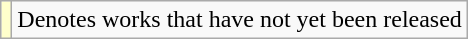<table class="wikitable">
<tr>
<td style="background:#FFFFCC;"></td>
<td>Denotes works that have not yet been released</td>
</tr>
</table>
